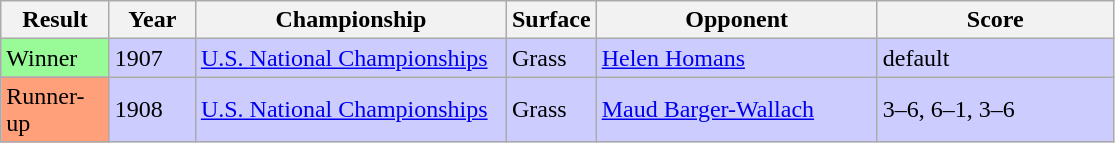<table class="sortable wikitable">
<tr>
<th style="width:65px">Result</th>
<th style="width:50px">Year</th>
<th style="width:200px">Championship</th>
<th style="width:50px">Surface</th>
<th style="width:180px">Opponent</th>
<th style="width:150px" class="unsortable">Score</th>
</tr>
<tr style="background:#ccf;">
<td style="background:#98fb98;">Winner</td>
<td>1907</td>
<td><a href='#'>U.S. National Championships</a></td>
<td>Grass</td>
<td> <a href='#'>Helen Homans</a></td>
<td>default</td>
</tr>
<tr style="background:#ccf;">
<td style="background:#ffa07a;">Runner-up</td>
<td>1908</td>
<td><a href='#'>U.S. National Championships</a></td>
<td>Grass</td>
<td> <a href='#'>Maud Barger-Wallach</a></td>
<td>3–6, 6–1, 3–6</td>
</tr>
</table>
